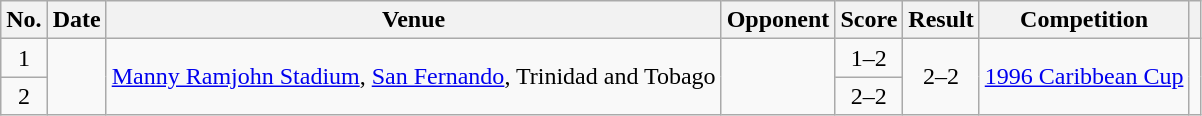<table class="wikitable sortable">
<tr>
<th scope="col">No.</th>
<th scope="col">Date</th>
<th scope="col">Venue</th>
<th scope="col">Opponent</th>
<th scope="col">Score</th>
<th scope="col">Result</th>
<th scope="col">Competition</th>
<th scope="col" class="unsortable"></th>
</tr>
<tr>
<td style="text-align:center">1</td>
<td rowspan="2"></td>
<td rowspan="2"><a href='#'>Manny Ramjohn Stadium</a>, <a href='#'>San Fernando</a>, Trinidad and Tobago</td>
<td rowspan="2"></td>
<td style="text-align:center">1–2</td>
<td rowspan="2" style="text-align:center">2–2</td>
<td rowspan="2"><a href='#'>1996 Caribbean Cup</a></td>
<td rowspan="2"></td>
</tr>
<tr>
<td style="text-align:center">2</td>
<td style="text-align:center">2–2</td>
</tr>
</table>
